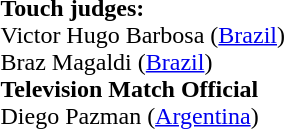<table style="width:100%">
<tr>
<td><br><strong>Touch judges:</strong>
<br> Victor Hugo Barbosa (<a href='#'>Brazil</a>)
<br> Braz Magaldi (<a href='#'>Brazil</a>)
<br><strong>Television Match Official</strong>
<br> Diego Pazman (<a href='#'>Argentina</a>)</td>
</tr>
</table>
